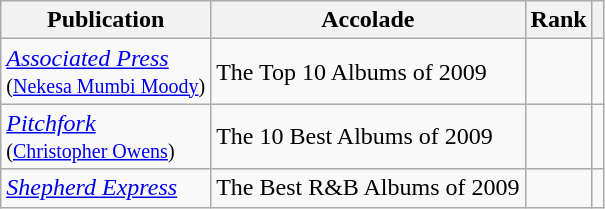<table class="sortable wikitable">
<tr>
<th>Publication</th>
<th>Accolade</th>
<th>Rank</th>
<th class="unsortable"></th>
</tr>
<tr>
<td><em><a href='#'>Associated Press</a></em> <br><small>(<a href='#'>Nekesa Mumbi Moody</a>)</small></td>
<td>The Top 10 Albums of 2009</td>
<td></td>
<td></td>
</tr>
<tr>
<td><em><a href='#'>Pitchfork</a></em> <br><small>(<a href='#'>Christopher Owens</a>)</small></td>
<td>The 10 Best Albums of 2009</td>
<td></td>
<td></td>
</tr>
<tr>
<td><em><a href='#'>Shepherd Express</a></em></td>
<td>The Best R&B Albums of 2009</td>
<td></td>
<td></td>
</tr>
</table>
